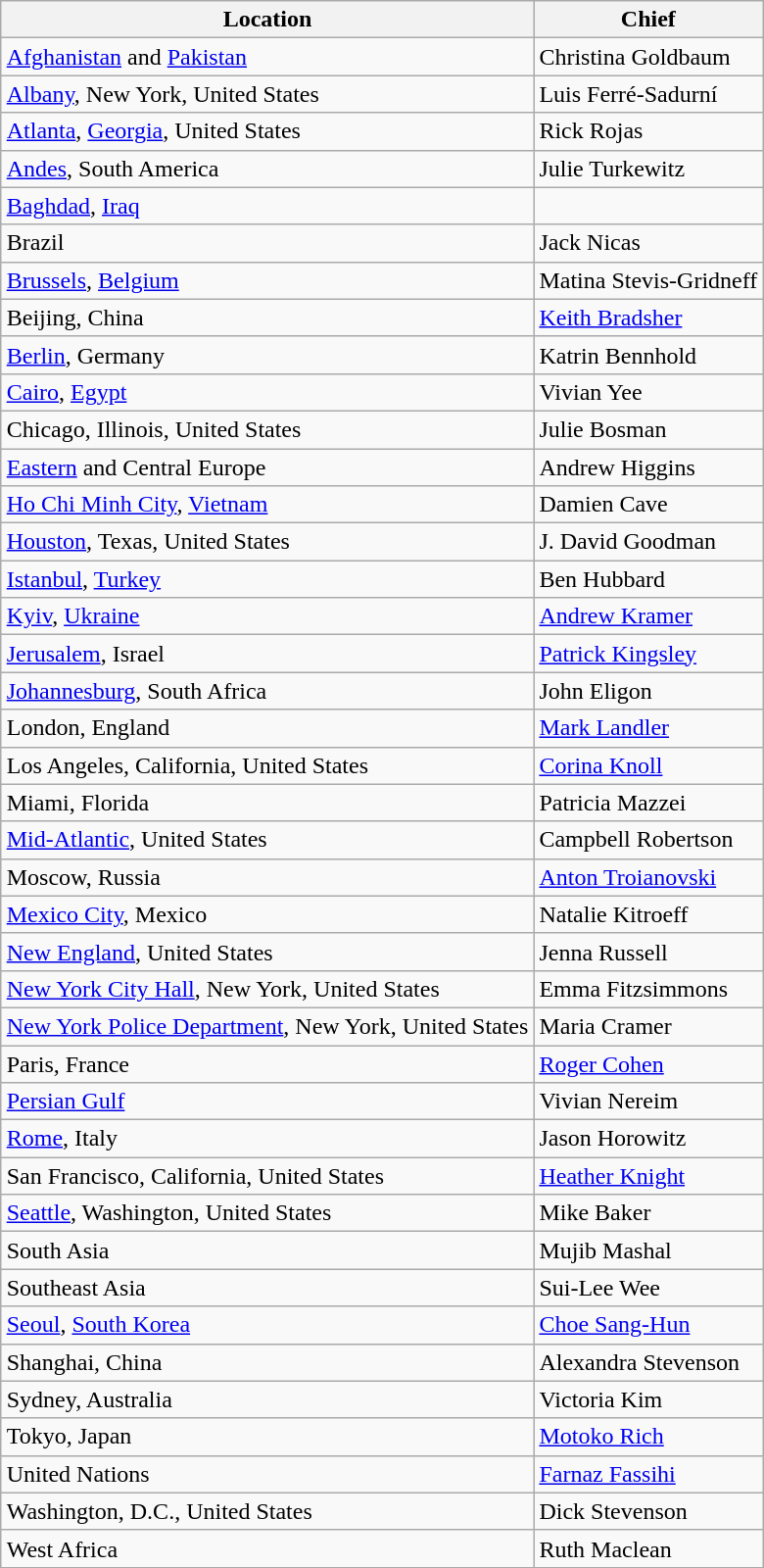<table class="wikitable mw-collapsible mw-collapsed sortable" style="margin: 1em auto;">
<tr>
<th>Location</th>
<th>Chief</th>
</tr>
<tr>
<td> <a href='#'>Afghanistan</a> and <a href='#'>Pakistan</a></td>
<td>Christina Goldbaum</td>
</tr>
<tr>
<td> <a href='#'>Albany</a>, New York, United States</td>
<td>Luis Ferré-Sadurní</td>
</tr>
<tr>
<td> <a href='#'>Atlanta</a>, <a href='#'>Georgia</a>, United States</td>
<td>Rick Rojas</td>
</tr>
<tr>
<td> <a href='#'>Andes</a>, South America</td>
<td>Julie Turkewitz</td>
</tr>
<tr>
<td> <a href='#'>Baghdad</a>, <a href='#'>Iraq</a></td>
<td></td>
</tr>
<tr>
<td> Brazil</td>
<td>Jack Nicas</td>
</tr>
<tr>
<td> <a href='#'>Brussels</a>, <a href='#'>Belgium</a></td>
<td>Matina Stevis-Gridneff</td>
</tr>
<tr>
<td> Beijing, China</td>
<td><a href='#'>Keith Bradsher</a></td>
</tr>
<tr>
<td> <a href='#'>Berlin</a>, Germany</td>
<td>Katrin Bennhold</td>
</tr>
<tr>
<td> <a href='#'>Cairo</a>, <a href='#'>Egypt</a></td>
<td>Vivian Yee</td>
</tr>
<tr>
<td> Chicago, Illinois, United States</td>
<td>Julie Bosman</td>
</tr>
<tr>
<td> <a href='#'>Eastern</a> and Central Europe</td>
<td>Andrew Higgins</td>
</tr>
<tr>
<td> <a href='#'>Ho Chi Minh City</a>, <a href='#'>Vietnam</a></td>
<td>Damien Cave</td>
</tr>
<tr>
<td> <a href='#'>Houston</a>, Texas, United States</td>
<td>J. David Goodman</td>
</tr>
<tr>
<td> <a href='#'>Istanbul</a>, <a href='#'>Turkey</a></td>
<td>Ben Hubbard</td>
</tr>
<tr>
<td> <a href='#'>Kyiv</a>, <a href='#'>Ukraine</a></td>
<td><a href='#'>Andrew Kramer</a></td>
</tr>
<tr>
<td> <a href='#'>Jerusalem</a>, Israel</td>
<td><a href='#'>Patrick Kingsley</a></td>
</tr>
<tr>
<td> <a href='#'>Johannesburg</a>, South Africa</td>
<td>John Eligon</td>
</tr>
<tr>
<td> London, England</td>
<td><a href='#'>Mark Landler</a></td>
</tr>
<tr>
<td> Los Angeles, California, United States</td>
<td><a href='#'>Corina Knoll</a></td>
</tr>
<tr>
<td> Miami, Florida</td>
<td>Patricia Mazzei</td>
</tr>
<tr>
<td> <a href='#'>Mid-Atlantic</a>, United States</td>
<td>Campbell Robertson</td>
</tr>
<tr>
<td> Moscow, Russia</td>
<td><a href='#'>Anton Troianovski</a></td>
</tr>
<tr>
<td> <a href='#'>Mexico City</a>, Mexico</td>
<td>Natalie Kitroeff</td>
</tr>
<tr>
<td> <a href='#'>New England</a>, United States</td>
<td>Jenna Russell</td>
</tr>
<tr>
<td> <a href='#'>New York City Hall</a>, New York, United States</td>
<td>Emma Fitzsimmons</td>
</tr>
<tr>
<td> <a href='#'>New York Police Department</a>, New York, United States</td>
<td>Maria Cramer</td>
</tr>
<tr>
<td> Paris, France</td>
<td><a href='#'>Roger Cohen</a></td>
</tr>
<tr>
<td> <a href='#'>Persian Gulf</a></td>
<td>Vivian Nereim</td>
</tr>
<tr>
<td> <a href='#'>Rome</a>, Italy</td>
<td>Jason Horowitz</td>
</tr>
<tr>
<td> San Francisco, California, United States</td>
<td><a href='#'>Heather Knight</a></td>
</tr>
<tr>
<td> <a href='#'>Seattle</a>, Washington, United States</td>
<td>Mike Baker</td>
</tr>
<tr>
<td> South Asia</td>
<td>Mujib Mashal</td>
</tr>
<tr>
<td> Southeast Asia</td>
<td>Sui-Lee Wee</td>
</tr>
<tr>
<td> <a href='#'>Seoul</a>, <a href='#'>South Korea</a></td>
<td><a href='#'>Choe Sang-Hun</a></td>
</tr>
<tr>
<td> Shanghai, China</td>
<td>Alexandra Stevenson</td>
</tr>
<tr>
<td> Sydney, Australia</td>
<td>Victoria Kim</td>
</tr>
<tr>
<td> Tokyo, Japan</td>
<td><a href='#'>Motoko Rich</a></td>
</tr>
<tr>
<td> United Nations</td>
<td><a href='#'>Farnaz Fassihi</a></td>
</tr>
<tr>
<td> Washington, D.C., United States</td>
<td>Dick Stevenson</td>
</tr>
<tr>
<td> West Africa</td>
<td>Ruth Maclean</td>
</tr>
</table>
